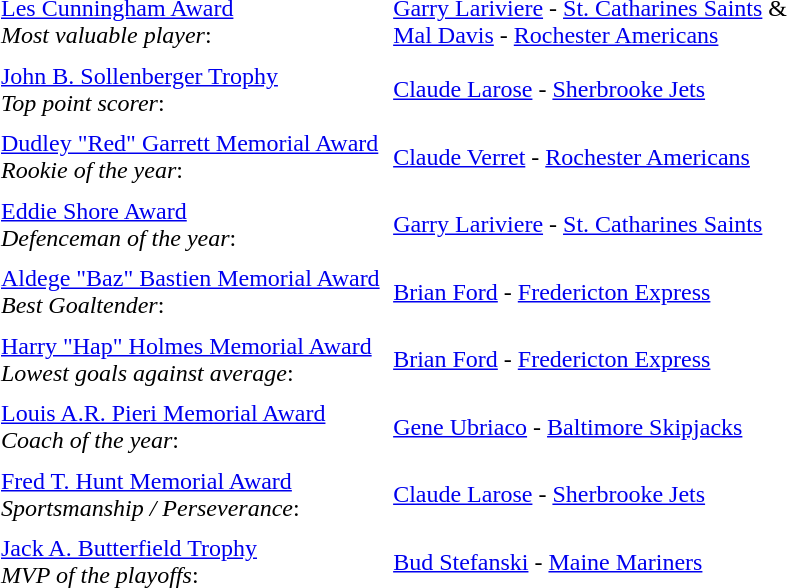<table cellpadding="3" cellspacing="3">
<tr>
<td><a href='#'>Les Cunningham Award</a><br><em>Most valuable player</em>:</td>
<td><a href='#'>Garry Lariviere</a> - <a href='#'>St. Catharines Saints</a> & <br> <a href='#'>Mal Davis</a> - <a href='#'>Rochester Americans</a></td>
</tr>
<tr>
<td><a href='#'>John B. Sollenberger Trophy</a><br><em>Top point scorer</em>:</td>
<td><a href='#'>Claude Larose</a> - <a href='#'>Sherbrooke Jets</a></td>
</tr>
<tr>
<td><a href='#'>Dudley "Red" Garrett Memorial Award</a><br><em>Rookie of the year</em>:</td>
<td><a href='#'>Claude Verret</a> - <a href='#'>Rochester Americans</a></td>
</tr>
<tr>
<td><a href='#'>Eddie Shore Award</a><br><em>Defenceman of the year</em>:</td>
<td><a href='#'>Garry Lariviere</a> - <a href='#'>St. Catharines Saints</a></td>
</tr>
<tr>
<td><a href='#'>Aldege "Baz" Bastien Memorial Award</a><br><em>Best Goaltender</em>:</td>
<td><a href='#'>Brian Ford</a> - <a href='#'>Fredericton Express</a></td>
</tr>
<tr>
<td><a href='#'>Harry "Hap" Holmes Memorial Award</a><br><em>Lowest goals against average</em>:</td>
<td><a href='#'>Brian Ford</a> - <a href='#'>Fredericton Express</a></td>
</tr>
<tr>
<td><a href='#'>Louis A.R. Pieri Memorial Award</a><br><em>Coach of the year</em>:</td>
<td><a href='#'>Gene Ubriaco</a> - <a href='#'>Baltimore Skipjacks</a></td>
</tr>
<tr>
<td><a href='#'>Fred T. Hunt Memorial Award</a><br><em>Sportsmanship / Perseverance</em>:</td>
<td><a href='#'>Claude Larose</a> - <a href='#'>Sherbrooke Jets</a></td>
</tr>
<tr>
<td><a href='#'>Jack A. Butterfield Trophy</a><br><em>MVP of the playoffs</em>:</td>
<td><a href='#'>Bud Stefanski</a> - <a href='#'>Maine Mariners</a></td>
</tr>
</table>
